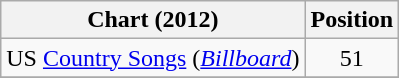<table class="wikitable sortable">
<tr>
<th scope="col">Chart (2012)</th>
<th scope="col">Position</th>
</tr>
<tr>
<td>US <a href='#'>Country Songs</a> (<em><a href='#'>Billboard</a></em>)</td>
<td align="center">51</td>
</tr>
<tr>
</tr>
</table>
